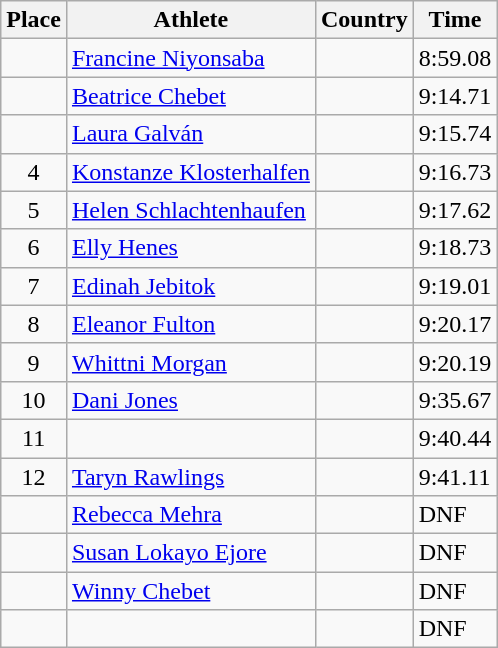<table class="wikitable">
<tr>
<th>Place</th>
<th>Athlete</th>
<th>Country</th>
<th>Time</th>
</tr>
<tr>
<td align=center></td>
<td><a href='#'>Francine Niyonsaba</a></td>
<td></td>
<td>8:59.08</td>
</tr>
<tr>
<td align=center></td>
<td><a href='#'>Beatrice Chebet</a></td>
<td></td>
<td>9:14.71</td>
</tr>
<tr>
<td align=center></td>
<td><a href='#'>Laura Galván</a></td>
<td></td>
<td>9:15.74</td>
</tr>
<tr>
<td align=center>4</td>
<td><a href='#'>Konstanze Klosterhalfen</a></td>
<td></td>
<td>9:16.73</td>
</tr>
<tr>
<td align=center>5</td>
<td><a href='#'>Helen Schlachtenhaufen</a></td>
<td></td>
<td>9:17.62</td>
</tr>
<tr>
<td align=center>6</td>
<td><a href='#'>Elly Henes</a></td>
<td></td>
<td>9:18.73</td>
</tr>
<tr>
<td align=center>7</td>
<td><a href='#'>Edinah Jebitok</a></td>
<td></td>
<td>9:19.01</td>
</tr>
<tr>
<td align=center>8</td>
<td><a href='#'>Eleanor Fulton</a></td>
<td></td>
<td>9:20.17</td>
</tr>
<tr>
<td align=center>9</td>
<td><a href='#'>Whittni Morgan</a></td>
<td></td>
<td>9:20.19</td>
</tr>
<tr>
<td align=center>10</td>
<td><a href='#'>Dani Jones</a></td>
<td></td>
<td>9:35.67</td>
</tr>
<tr>
<td align=center>11</td>
<td></td>
<td></td>
<td>9:40.44</td>
</tr>
<tr>
<td align=center>12</td>
<td><a href='#'>Taryn Rawlings</a></td>
<td></td>
<td>9:41.11</td>
</tr>
<tr>
<td align=center></td>
<td><a href='#'>Rebecca Mehra</a></td>
<td></td>
<td>DNF</td>
</tr>
<tr>
<td align=center></td>
<td><a href='#'>Susan Lokayo Ejore</a></td>
<td></td>
<td>DNF</td>
</tr>
<tr>
<td align=center></td>
<td><a href='#'>Winny Chebet</a></td>
<td></td>
<td>DNF</td>
</tr>
<tr>
<td align=center></td>
<td></td>
<td></td>
<td>DNF</td>
</tr>
</table>
